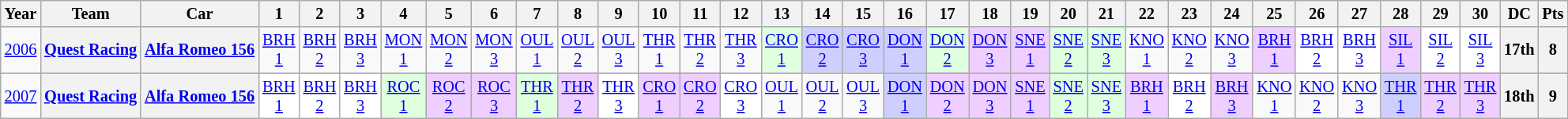<table class="wikitable" style="text-align:center; font-size:85%">
<tr>
<th>Year</th>
<th>Team</th>
<th>Car</th>
<th>1</th>
<th>2</th>
<th>3</th>
<th>4</th>
<th>5</th>
<th>6</th>
<th>7</th>
<th>8</th>
<th>9</th>
<th>10</th>
<th>11</th>
<th>12</th>
<th>13</th>
<th>14</th>
<th>15</th>
<th>16</th>
<th>17</th>
<th>18</th>
<th>19</th>
<th>20</th>
<th>21</th>
<th>22</th>
<th>23</th>
<th>24</th>
<th>25</th>
<th>26</th>
<th>27</th>
<th>28</th>
<th>29</th>
<th>30</th>
<th>DC</th>
<th>Pts</th>
</tr>
<tr>
<td><a href='#'>2006</a></td>
<th nowrap><a href='#'>Quest Racing</a></th>
<th nowrap><a href='#'>Alfa Romeo 156</a></th>
<td><a href='#'>BRH<br>1</a><br></td>
<td><a href='#'>BRH<br>2</a><br></td>
<td><a href='#'>BRH<br>3</a><br></td>
<td><a href='#'>MON<br>1</a><br></td>
<td><a href='#'>MON<br>2</a><br></td>
<td><a href='#'>MON<br>3</a><br></td>
<td><a href='#'>OUL<br>1</a><br></td>
<td><a href='#'>OUL<br>2</a><br></td>
<td><a href='#'>OUL<br>3</a><br></td>
<td><a href='#'>THR<br>1</a><br></td>
<td><a href='#'>THR<br>2</a><br></td>
<td><a href='#'>THR<br>3</a><br></td>
<td style="background:#DFFFDF;"><a href='#'>CRO<br>1</a><br></td>
<td style="background:#CFCFFF;"><a href='#'>CRO<br>2</a><br></td>
<td style="background:#CFCFFF;"><a href='#'>CRO<br>3</a><br></td>
<td style="background:#CFCFFF;"><a href='#'>DON<br>1</a><br></td>
<td style="background:#DFFFDF;"><a href='#'>DON<br>2</a><br></td>
<td style="background:#EFCFFF;"><a href='#'>DON<br>3</a><br></td>
<td style="background:#EFCFFF;"><a href='#'>SNE<br>1</a><br></td>
<td style="background:#DFFFDF;"><a href='#'>SNE<br>2</a><br></td>
<td style="background:#DFFFDF;"><a href='#'>SNE<br>3</a><br></td>
<td><a href='#'>KNO<br>1</a><br></td>
<td><a href='#'>KNO<br>2</a><br></td>
<td><a href='#'>KNO<br>3</a><br></td>
<td style="background:#EFCFFF;"><a href='#'>BRH<br>1</a><br></td>
<td style="background:#FFFFFF;"><a href='#'>BRH<br>2</a><br></td>
<td style="background:#FFFFFF;"><a href='#'>BRH<br>3</a><br></td>
<td style="background:#EFCFFF;"><a href='#'>SIL<br>1</a><br></td>
<td style="background:#FFFFFF;"><a href='#'>SIL<br>2</a><br></td>
<td style="background:#FFFFFF;"><a href='#'>SIL<br>3</a><br></td>
<th>17th</th>
<th>8</th>
</tr>
<tr>
<td><a href='#'>2007</a></td>
<th nowrap><a href='#'>Quest Racing</a></th>
<th nowrap><a href='#'>Alfa Romeo 156</a></th>
<td style="background:#FFFFFF;"><a href='#'>BRH<br>1</a><br></td>
<td style="background:#FFFFFF;"><a href='#'>BRH<br>2</a><br></td>
<td style="background:#FFFFFF;"><a href='#'>BRH<br>3</a><br></td>
<td style="background:#DFFFDF;"><a href='#'>ROC<br>1</a><br></td>
<td style="background:#EFCFFF;"><a href='#'>ROC<br>2</a><br></td>
<td style="background:#EFCFFF;"><a href='#'>ROC<br>3</a><br></td>
<td style="background:#DFFFDF;"><a href='#'>THR<br>1</a><br></td>
<td style="background:#EFCFFF;"><a href='#'>THR<br>2</a><br></td>
<td style="background:#FFFFFF;"><a href='#'>THR<br>3</a><br></td>
<td style="background:#EFCFFF;"><a href='#'>CRO<br>1</a><br></td>
<td style="background:#EFCFFF;"><a href='#'>CRO<br>2</a><br></td>
<td style="background:#FFFFFF;"><a href='#'>CRO<br>3</a><br></td>
<td><a href='#'>OUL<br>1</a><br></td>
<td><a href='#'>OUL<br>2</a><br></td>
<td><a href='#'>OUL<br>3</a><br></td>
<td style="background:#CFCFFF;"><a href='#'>DON<br>1</a><br></td>
<td style="background:#EFCFFF;"><a href='#'>DON<br>2</a><br></td>
<td style="background:#EFCFFF;"><a href='#'>DON<br>3</a><br></td>
<td style="background:#EFCFFF;"><a href='#'>SNE<br>1</a><br></td>
<td style="background:#DFFFDF;"><a href='#'>SNE<br>2</a><br></td>
<td style="background:#DFFFDF;"><a href='#'>SNE<br>3</a><br></td>
<td style="background:#EFCFFF;"><a href='#'>BRH<br>1</a><br></td>
<td style="background:#FFFFFF;"><a href='#'>BRH<br>2</a><br></td>
<td style="background:#EFCFFF;"><a href='#'>BRH<br>3</a><br></td>
<td><a href='#'>KNO<br>1</a><br></td>
<td><a href='#'>KNO<br>2</a><br></td>
<td><a href='#'>KNO<br>3</a><br></td>
<td style="background:#CFCFFF;"><a href='#'>THR<br>1</a><br></td>
<td style="background:#EFCFFF;"><a href='#'>THR<br>2</a><br></td>
<td style="background:#EFCFFF;"><a href='#'>THR<br>3</a><br></td>
<th>18th</th>
<th>9</th>
</tr>
</table>
